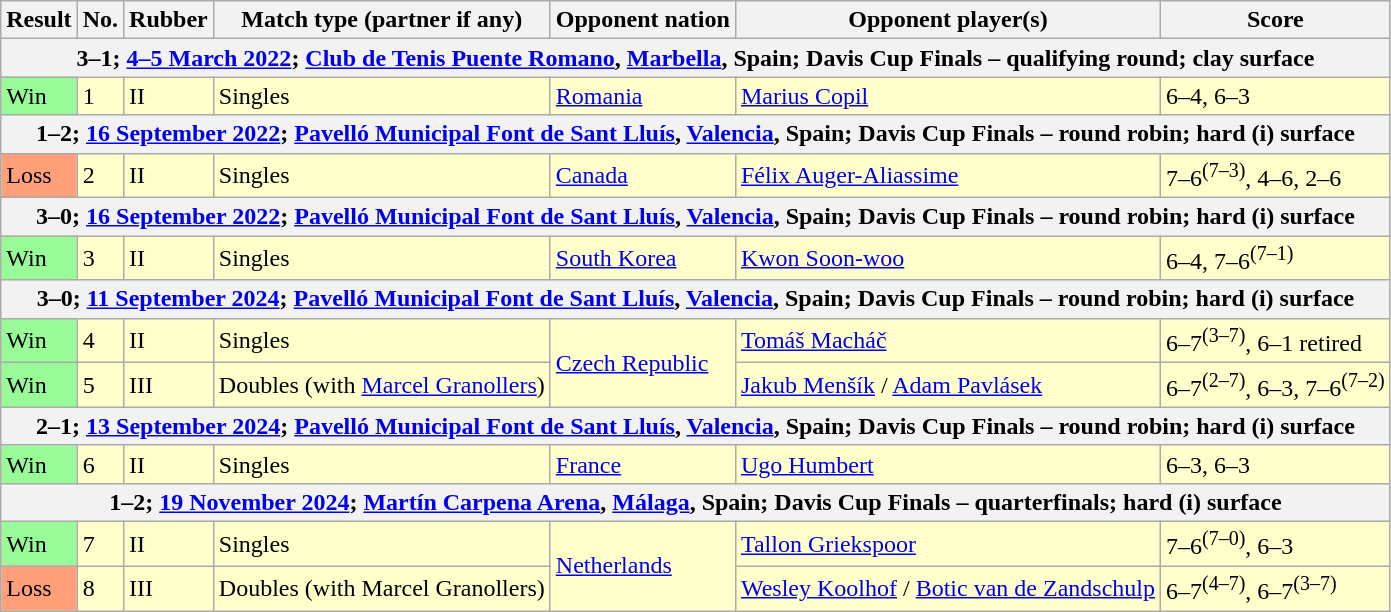<table class="wikitable nowrap">
<tr>
<th scope="col">Result</th>
<th scope="col">No.</th>
<th scope="col">Rubber</th>
<th scope="col">Match type (partner if any)</th>
<th scope="col">Opponent nation</th>
<th scope="col">Opponent player(s)</th>
<th scope="col">Score</th>
</tr>
<tr>
<th colspan=7>3–1; <a href='#'>4–5 March 2022</a>; <a href='#'>Club de Tenis Puente Romano</a>, <a href='#'>Marbella</a>, Spain; Davis Cup Finals – qualifying round; clay surface</th>
</tr>
<tr style="background:#ffc;">
<td bgcolor=98FB98>Win</td>
<td>1</td>
<td>II</td>
<td>Singles</td>
<td> <a href='#'>Romania</a></td>
<td><a href='#'>Marius Copil</a></td>
<td>6–4, 6–3</td>
</tr>
<tr>
<th colspan=7>1–2; <a href='#'>16 September 2022</a>; <a href='#'>Pavelló Municipal Font de Sant Lluís</a>, <a href='#'>Valencia</a>, Spain; Davis Cup Finals – round robin; hard (i) surface</th>
</tr>
<tr style="background:#ffc;">
<td bgcolor=FFA07A>Loss</td>
<td>2</td>
<td>II</td>
<td>Singles</td>
<td> <a href='#'>Canada</a></td>
<td><a href='#'>Félix Auger-Aliassime</a></td>
<td>7–6<sup>(7–3)</sup>, 4–6, 2–6</td>
</tr>
<tr>
<th colspan=7>3–0; <a href='#'>16 September 2022</a>; <a href='#'>Pavelló Municipal Font de Sant Lluís</a>, <a href='#'>Valencia</a>, Spain; Davis Cup Finals – round robin; hard (i) surface</th>
</tr>
<tr style="background:#ffc;">
<td bgcolor=98FB98>Win</td>
<td>3</td>
<td>II</td>
<td>Singles</td>
<td> <a href='#'>South Korea</a></td>
<td><a href='#'>Kwon Soon-woo</a></td>
<td>6–4, 7–6<sup>(7–1)</sup></td>
</tr>
<tr>
<th colspan=7>3–0; <a href='#'>11 September 2024</a>; <a href='#'>Pavelló Municipal Font de Sant Lluís</a>, <a href='#'>Valencia</a>, Spain; Davis Cup Finals – round robin; hard (i) surface</th>
</tr>
<tr style="background:#ffc;">
<td bgcolor=98FB98>Win</td>
<td>4</td>
<td>II</td>
<td>Singles</td>
<td rowspan=2> <a href='#'>Czech Republic</a></td>
<td><a href='#'>Tomáš Macháč</a></td>
<td>6–7<sup>(3–7)</sup>, 6–1 retired</td>
</tr>
<tr style="background:#ffc;">
<td bgcolor=98FB98>Win</td>
<td>5</td>
<td>III</td>
<td>Doubles (with <a href='#'>Marcel Granollers</a>)</td>
<td><a href='#'>Jakub Menšík</a> / <a href='#'>Adam Pavlásek</a></td>
<td>6–7<sup>(2–7)</sup>, 6–3, 7–6<sup>(7–2)</sup></td>
</tr>
<tr>
<th colspan=7>2–1; <a href='#'>13 September 2024</a>; <a href='#'>Pavelló Municipal Font de Sant Lluís</a>, <a href='#'>Valencia</a>, Spain; Davis Cup Finals – round robin; hard (i) surface</th>
</tr>
<tr style="background:#ffc;">
<td bgcolor=98FB98>Win</td>
<td>6</td>
<td>II</td>
<td>Singles</td>
<td> <a href='#'>France</a></td>
<td><a href='#'>Ugo Humbert</a></td>
<td>6–3, 6–3</td>
</tr>
<tr>
<th colspan=7>1–2; <a href='#'>19 November 2024</a>; <a href='#'>Martín Carpena Arena</a>, <a href='#'>Málaga</a>, Spain; Davis Cup Finals – quarterfinals; hard (i) surface</th>
</tr>
<tr style="background:#ffc;">
<td bgcolor=98FB98>Win</td>
<td>7</td>
<td>II</td>
<td>Singles</td>
<td rowspan=2> <a href='#'>Netherlands</a></td>
<td><a href='#'>Tallon Griekspoor</a></td>
<td>7–6<sup>(7–0)</sup>, 6–3</td>
</tr>
<tr style="background:#ffc;">
<td bgcolor=FFA07A>Loss</td>
<td>8</td>
<td>III</td>
<td>Doubles (with Marcel Granollers)</td>
<td><a href='#'>Wesley Koolhof</a> / <a href='#'>Botic van de Zandschulp</a></td>
<td>6–7<sup>(4–7)</sup>, 6–7<sup>(3–7)</sup></td>
</tr>
</table>
